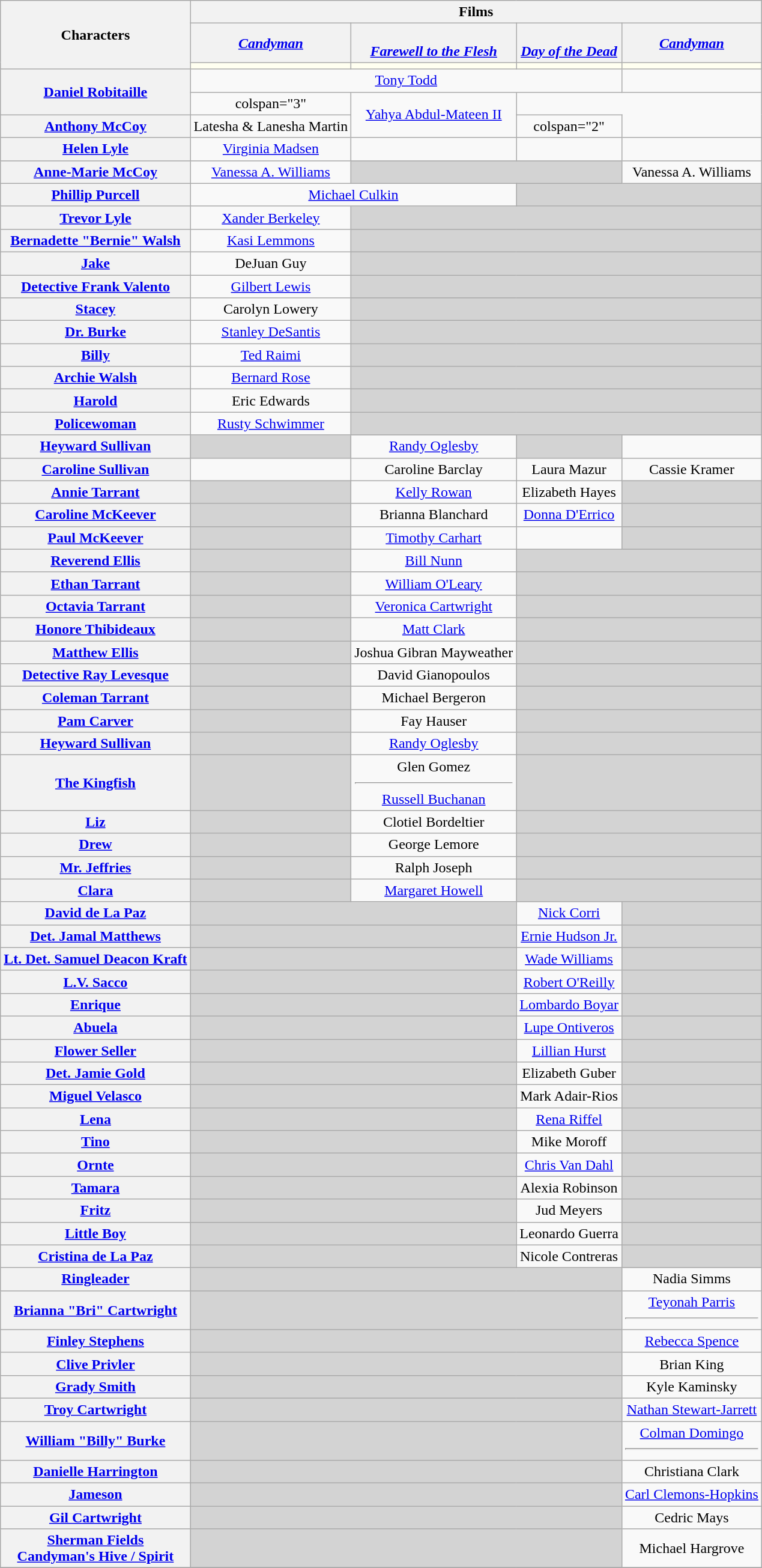<table class="wikitable" style="text-align:center">
<tr>
<th rowspan="3">Characters</th>
<th colspan="4">Films</th>
</tr>
<tr>
<th><em><a href='#'>Candyman</a></em></th>
<th><em><a href='#'><br>Farewell to the Flesh</a></em></th>
<th><em><a href='#'><br>Day of the Dead</a></em></th>
<th><em><a href='#'>Candyman</a></em></th>
</tr>
<tr>
<th style="background:ivory;"></th>
<th style="background:ivory;"></th>
<th style="background:ivory;"></th>
<th style="background:ivory;"></th>
</tr>
<tr>
<th rowspan="2"><a href='#'>Daniel Robitaille<br></a></th>
<td colspan="3"><a href='#'>Tony Todd</a></td>
<td></td>
</tr>
<tr>
<td>colspan="3" </td>
<td rowspan="2"><a href='#'>Yahya Abdul-Mateen II</a></td>
</tr>
<tr>
<th><a href='#'>Anthony McCoy</a></th>
<td>Latesha & Lanesha Martin</td>
<td>colspan="2" </td>
</tr>
<tr>
<th><a href='#'>Helen Lyle</a></th>
<td><a href='#'>Virginia Madsen</a></td>
<td></td>
<td></td>
<td></td>
</tr>
<tr>
<th><a href='#'>Anne-Marie McCoy</a></th>
<td><a href='#'>Vanessa A. Williams</a></td>
<td colspan="2" style="background:#d3d3d3;"></td>
<td>Vanessa A. Williams</td>
</tr>
<tr>
<th><a href='#'>Phillip Purcell</a></th>
<td colspan="2"><a href='#'>Michael Culkin</a></td>
<td colspan="2" style="background:#d3d3d3;"></td>
</tr>
<tr>
<th><a href='#'>Trevor Lyle</a></th>
<td><a href='#'>Xander Berkeley</a></td>
<td colspan="3" style="background:#d3d3d3;"></td>
</tr>
<tr>
<th><a href='#'>Bernadette "Bernie" Walsh</a></th>
<td><a href='#'>Kasi Lemmons</a></td>
<td colspan="3" style="background:#d3d3d3;"></td>
</tr>
<tr>
<th><a href='#'>Jake</a></th>
<td>DeJuan Guy</td>
<td colspan="3" style="background:#d3d3d3;"></td>
</tr>
<tr>
<th><a href='#'>Detective Frank Valento</a></th>
<td><a href='#'>Gilbert Lewis</a></td>
<td colspan="3" style="background:#d3d3d3;"></td>
</tr>
<tr>
<th><a href='#'>Stacey</a></th>
<td>Carolyn Lowery</td>
<td colspan="3" style="background:#d3d3d3;"></td>
</tr>
<tr>
<th><a href='#'>Dr. Burke</a></th>
<td><a href='#'>Stanley DeSantis</a></td>
<td colspan="3" style="background:#d3d3d3;"></td>
</tr>
<tr>
<th><a href='#'>Billy</a></th>
<td><a href='#'>Ted Raimi</a></td>
<td colspan="3" style="background:#d3d3d3;"></td>
</tr>
<tr>
<th><a href='#'>Archie Walsh</a></th>
<td><a href='#'>Bernard Rose</a></td>
<td colspan="3" style="background:#d3d3d3;"></td>
</tr>
<tr>
<th><a href='#'>Harold</a></th>
<td>Eric Edwards</td>
<td colspan="3" style="background:#d3d3d3;"></td>
</tr>
<tr>
<th><a href='#'>Policewoman</a></th>
<td><a href='#'>Rusty Schwimmer</a></td>
<td colspan="3" style="background:#d3d3d3;"></td>
</tr>
<tr>
<th><a href='#'>Heyward Sullivan</a></th>
<td style="background:#d3d3d3;"></td>
<td><a href='#'>Randy Oglesby</a></td>
<td style="background:#d3d3d3;"></td>
<td></td>
</tr>
<tr>
<th><a href='#'>Caroline Sullivan</a></th>
<td></td>
<td>Caroline Barclay</td>
<td>Laura Mazur</td>
<td>Cassie Kramer</td>
</tr>
<tr>
<th><a href='#'>Annie Tarrant</a></th>
<td style="background:#d3d3d3;"></td>
<td><a href='#'>Kelly Rowan</a></td>
<td>Elizabeth Hayes</td>
<td style="background:#d3d3d3;"></td>
</tr>
<tr>
<th><a href='#'>Caroline McKeever<br></a></th>
<td style="background:#d3d3d3;"></td>
<td>Brianna Blanchard</td>
<td><a href='#'>Donna D'Errico</a></td>
<td style="background:#d3d3d3;"></td>
</tr>
<tr>
<th><a href='#'>Paul McKeever</a></th>
<td style="background:#d3d3d3;"></td>
<td><a href='#'>Timothy Carhart</a></td>
<td></td>
<td style="background:#d3d3d3;"></td>
</tr>
<tr>
<th><a href='#'>Reverend Ellis</a></th>
<td style="background:#d3d3d3;"></td>
<td><a href='#'>Bill Nunn</a></td>
<td colspan="2" style="background:#d3d3d3;"></td>
</tr>
<tr>
<th><a href='#'>Ethan Tarrant</a></th>
<td style="background:#d3d3d3;"></td>
<td><a href='#'>William O'Leary</a></td>
<td colspan="2" style="background:#d3d3d3;"></td>
</tr>
<tr>
<th><a href='#'>Octavia Tarrant</a></th>
<td style="background:#d3d3d3;"></td>
<td><a href='#'>Veronica Cartwright</a></td>
<td colspan="2" style="background:#d3d3d3;"></td>
</tr>
<tr>
<th><a href='#'>Honore Thibideaux</a></th>
<td style="background:#d3d3d3;"></td>
<td><a href='#'>Matt Clark</a></td>
<td colspan="2" style="background:#d3d3d3;"></td>
</tr>
<tr>
<th><a href='#'>Matthew Ellis</a></th>
<td style="background:#d3d3d3;"></td>
<td>Joshua Gibran Mayweather</td>
<td colspan="2" style="background:#d3d3d3;"></td>
</tr>
<tr>
<th><a href='#'>Detective Ray Levesque</a></th>
<td style="background:#d3d3d3;"></td>
<td>David Gianopoulos</td>
<td colspan="2" style="background:#d3d3d3;"></td>
</tr>
<tr>
<th><a href='#'>Coleman Tarrant</a></th>
<td style="background:#d3d3d3;"></td>
<td>Michael Bergeron</td>
<td colspan="2" style="background:#d3d3d3;"></td>
</tr>
<tr>
<th><a href='#'>Pam Carver</a></th>
<td style="background:#d3d3d3;"></td>
<td>Fay Hauser</td>
<td colspan="2" style="background:#d3d3d3;"></td>
</tr>
<tr>
<th><a href='#'>Heyward Sullivan</a></th>
<td style="background:#d3d3d3;"></td>
<td><a href='#'>Randy Oglesby</a></td>
<td colspan="2" style="background:#d3d3d3;"></td>
</tr>
<tr>
<th><a href='#'>The Kingfish</a></th>
<td style="background:#d3d3d3;"></td>
<td>Glen Gomez<hr><a href='#'>Russell Buchanan</a></td>
<td colspan="2" style="background:#d3d3d3;"></td>
</tr>
<tr>
<th><a href='#'>Liz</a></th>
<td style="background:#d3d3d3;"></td>
<td>Clotiel Bordeltier</td>
<td colspan="2" style="background:#d3d3d3;"></td>
</tr>
<tr>
<th><a href='#'>Drew</a></th>
<td style="background:#d3d3d3;"></td>
<td>George Lemore</td>
<td colspan="2" style="background:#d3d3d3;"></td>
</tr>
<tr>
<th><a href='#'>Mr. Jeffries</a></th>
<td style="background:#d3d3d3;"></td>
<td>Ralph Joseph</td>
<td colspan="2" style="background:#d3d3d3;"></td>
</tr>
<tr>
<th><a href='#'>Clara</a></th>
<td style="background:#d3d3d3;"></td>
<td><a href='#'>Margaret Howell</a></td>
<td colspan="2" style="background:#d3d3d3;"></td>
</tr>
<tr>
<th><a href='#'>David de La Paz</a></th>
<td colspan="2" style="background:#d3d3d3;"></td>
<td><a href='#'>Nick Corri</a></td>
<td style="background:#d3d3d3;"></td>
</tr>
<tr>
<th><a href='#'>Det. Jamal Matthews</a></th>
<td colspan="2" style="background:#d3d3d3;"></td>
<td><a href='#'>Ernie Hudson Jr.</a></td>
<td style="background:#d3d3d3;"></td>
</tr>
<tr>
<th><a href='#'>Lt. Det. Samuel Deacon Kraft</a></th>
<td colspan="2" style="background:#d3d3d3;"></td>
<td><a href='#'>Wade Williams</a></td>
<td style="background:#d3d3d3;"></td>
</tr>
<tr>
<th><a href='#'>L.V. Sacco</a></th>
<td colspan="2" style="background:#d3d3d3;"></td>
<td><a href='#'>Robert O'Reilly</a></td>
<td style="background:#d3d3d3;"></td>
</tr>
<tr>
<th><a href='#'>Enrique</a></th>
<td colspan="2" style="background:#d3d3d3;"></td>
<td><a href='#'>Lombardo Boyar</a></td>
<td style="background:#d3d3d3;"></td>
</tr>
<tr>
<th><a href='#'>Abuela</a></th>
<td colspan="2" style="background:#d3d3d3;"></td>
<td><a href='#'>Lupe Ontiveros</a></td>
<td style="background:#d3d3d3;"></td>
</tr>
<tr>
<th><a href='#'>Flower Seller</a></th>
<td colspan="2" style="background:#d3d3d3;"></td>
<td><a href='#'>Lillian Hurst</a></td>
<td style="background:#d3d3d3;"></td>
</tr>
<tr>
<th><a href='#'>Det. Jamie Gold</a></th>
<td colspan="2" style="background:#d3d3d3;"></td>
<td>Elizabeth Guber</td>
<td style="background:#d3d3d3;"></td>
</tr>
<tr>
<th><a href='#'>Miguel Velasco</a></th>
<td colspan="2" style="background:#d3d3d3;"></td>
<td>Mark Adair-Rios</td>
<td style="background:#d3d3d3;"></td>
</tr>
<tr>
<th><a href='#'>Lena</a></th>
<td colspan="2" style="background:#d3d3d3;"></td>
<td><a href='#'>Rena Riffel</a></td>
<td style="background:#d3d3d3;"></td>
</tr>
<tr>
<th><a href='#'>Tino</a></th>
<td colspan="2" style="background:#d3d3d3;"></td>
<td>Mike Moroff</td>
<td style="background:#d3d3d3;"></td>
</tr>
<tr>
<th><a href='#'>Ornte</a></th>
<td colspan="2" style="background:#d3d3d3;"></td>
<td><a href='#'>Chris Van Dahl</a></td>
<td style="background:#d3d3d3;"></td>
</tr>
<tr>
<th><a href='#'>Tamara</a></th>
<td colspan="2" style="background:#d3d3d3;"></td>
<td>Alexia Robinson</td>
<td style="background:#d3d3d3;"></td>
</tr>
<tr>
<th><a href='#'>Fritz</a></th>
<td colspan="2" style="background:#d3d3d3;"></td>
<td>Jud Meyers</td>
<td style="background:#d3d3d3;"></td>
</tr>
<tr>
<th><a href='#'>Little Boy</a></th>
<td colspan="2" style="background:#d3d3d3;"></td>
<td>Leonardo Guerra</td>
<td style="background:#d3d3d3;"></td>
</tr>
<tr>
<th><a href='#'>Cristina de La Paz</a></th>
<td colspan="2" style="background:#d3d3d3;"></td>
<td>Nicole Contreras</td>
<td style="background:#d3d3d3;"></td>
</tr>
<tr>
<th><a href='#'>Ringleader</a></th>
<td colspan="3" style="background:#d3d3d3;"></td>
<td>Nadia Simms</td>
</tr>
<tr>
<th><a href='#'>Brianna  "Bri" Cartwright</a></th>
<td colspan="3" style="background:#d3d3d3;"></td>
<td><a href='#'>Teyonah Parris</a><hr></td>
</tr>
<tr>
<th><a href='#'>Finley Stephens</a></th>
<td colspan="3" style="background:#d3d3d3;"></td>
<td><a href='#'>Rebecca Spence</a></td>
</tr>
<tr>
<th><a href='#'>Clive Privler</a></th>
<td colspan="3" style="background:#d3d3d3;"></td>
<td>Brian King</td>
</tr>
<tr>
<th><a href='#'>Grady Smith</a></th>
<td colspan="3" style="background:#d3d3d3;"></td>
<td>Kyle Kaminsky</td>
</tr>
<tr>
<th><a href='#'>Troy Cartwright</a></th>
<td colspan="3" style="background:#d3d3d3;"></td>
<td><a href='#'>Nathan Stewart-Jarrett</a></td>
</tr>
<tr>
<th><a href='#'>William "Billy" Burke</a></th>
<td colspan="3" style="background:#d3d3d3;"></td>
<td><a href='#'>Colman Domingo</a><hr></td>
</tr>
<tr>
<th><a href='#'>Danielle Harrington</a></th>
<td colspan="3" style="background:#d3d3d3;"></td>
<td>Christiana Clark</td>
</tr>
<tr>
<th><a href='#'>Jameson</a></th>
<td colspan="3" style="background:#d3d3d3;"></td>
<td><a href='#'>Carl Clemons-Hopkins</a></td>
</tr>
<tr>
<th><a href='#'>Gil Cartwright</a></th>
<td colspan="3" style="background:#d3d3d3;"></td>
<td>Cedric Mays</td>
</tr>
<tr>
<th><a href='#'>Sherman Fields</a><br><a href='#'>Candyman's Hive / Spirit</a></th>
<td colspan="3" style="background:#d3d3d3;"></td>
<td>Michael Hargrove</td>
</tr>
<tr>
</tr>
</table>
